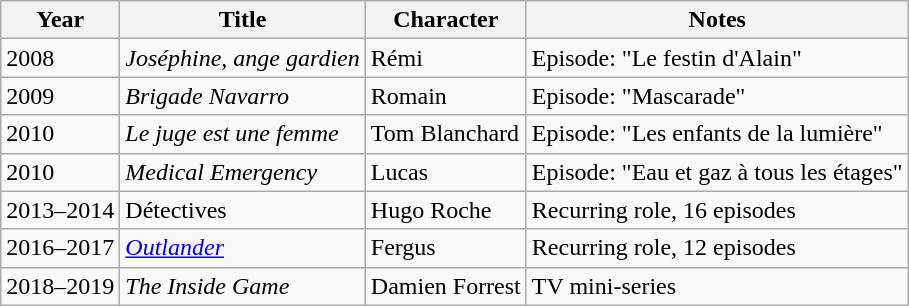<table class="wikitable">
<tr>
<th>Year</th>
<th>Title</th>
<th>Character</th>
<th>Notes</th>
</tr>
<tr>
<td>2008</td>
<td><em>Joséphine, ange gardien</em></td>
<td>Rémi</td>
<td>Episode: "Le festin d'Alain"</td>
</tr>
<tr>
<td>2009</td>
<td><em>Brigade Navarro</em></td>
<td>Romain</td>
<td>Episode: "Mascarade"</td>
</tr>
<tr>
<td>2010</td>
<td><em>Le juge est une femme</em></td>
<td>Tom Blanchard</td>
<td>Episode: "Les enfants de la lumière"</td>
</tr>
<tr>
<td>2010</td>
<td><em>Medical Emergency</em></td>
<td>Lucas</td>
<td>Episode: "Eau et gaz à tous les étages"</td>
</tr>
<tr>
<td>2013–2014</td>
<td>Détectives</td>
<td>Hugo Roche</td>
<td>Recurring role, 16 episodes</td>
</tr>
<tr>
<td>2016–2017</td>
<td><em><a href='#'>Outlander</a></em></td>
<td>Fergus</td>
<td>Recurring role, 12 episodes</td>
</tr>
<tr>
<td>2018–2019</td>
<td><em>The Inside Game</em></td>
<td>Damien Forrest</td>
<td>TV mini-series</td>
</tr>
</table>
